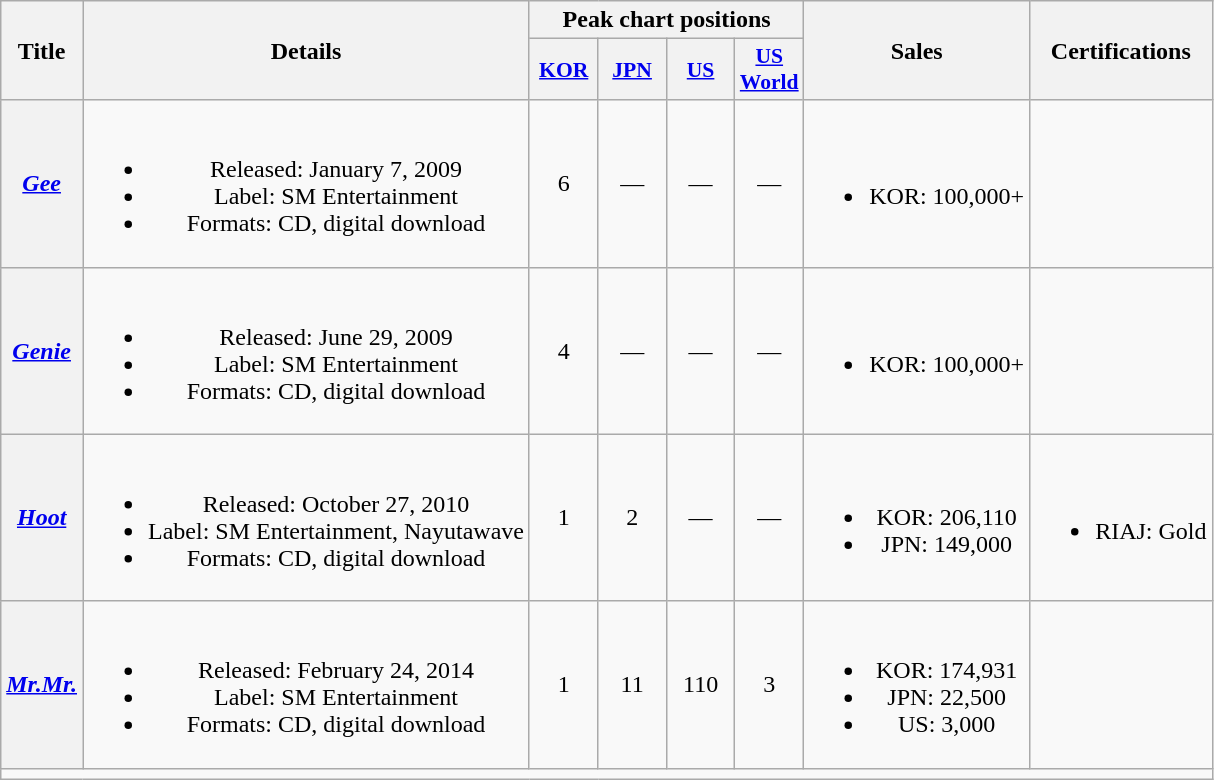<table class="wikitable plainrowheaders" style="text-align:center;">
<tr>
<th scope="col" rowspan="2">Title</th>
<th scope="col" rowspan="2">Details</th>
<th scope="col" colspan="4">Peak chart positions</th>
<th scope="col" rowspan="2">Sales</th>
<th scope="col" rowspan="2">Certifications</th>
</tr>
<tr>
<th scope="col" style="width:2.7em;font-size:90%;"><a href='#'>KOR</a><br></th>
<th scope="col" style="width:2.7em;font-size:90%;"><a href='#'>JPN</a><br></th>
<th scope="col" style="width:2.7em;font-size:90%;"><a href='#'>US</a><br></th>
<th scope="col" style="width:2.7em;font-size:90%;"><a href='#'>US<br>World</a><br></th>
</tr>
<tr>
<th scope="row"><em><a href='#'>Gee</a></em></th>
<td><br><ul><li>Released: January 7, 2009</li><li>Label: SM Entertainment</li><li>Formats: CD, digital download</li></ul></td>
<td>6</td>
<td>—</td>
<td>—</td>
<td>—</td>
<td><br><ul><li>KOR: 100,000+</li></ul></td>
<td></td>
</tr>
<tr>
<th scope="row"><em><a href='#'>Genie</a></em></th>
<td><br><ul><li>Released: June 29, 2009</li><li>Label: SM Entertainment</li><li>Formats: CD, digital download</li></ul></td>
<td>4</td>
<td>—</td>
<td>—</td>
<td>—</td>
<td><br><ul><li>KOR: 100,000+</li></ul></td>
</tr>
<tr>
<th scope="row"><em><a href='#'>Hoot</a></em></th>
<td><br><ul><li>Released: October 27, 2010</li><li>Label: SM Entertainment, Nayutawave</li><li>Formats: CD, digital download</li></ul></td>
<td>1</td>
<td>2</td>
<td>—</td>
<td>—</td>
<td><br><ul><li>KOR: 206,110</li><li>JPN: 149,000</li></ul></td>
<td><br><ul><li>RIAJ: Gold</li></ul></td>
</tr>
<tr>
<th scope="row"><em><a href='#'>Mr.Mr.</a></em></th>
<td><br><ul><li>Released: February 24, 2014</li><li>Label: SM Entertainment</li><li>Formats: CD, digital download</li></ul></td>
<td>1</td>
<td>11</td>
<td>110</td>
<td>3</td>
<td><br><ul><li>KOR: 174,931</li><li>JPN: 22,500</li><li>US: 3,000</li></ul></td>
<td></td>
</tr>
<tr>
<td colspan="8"></td>
</tr>
</table>
